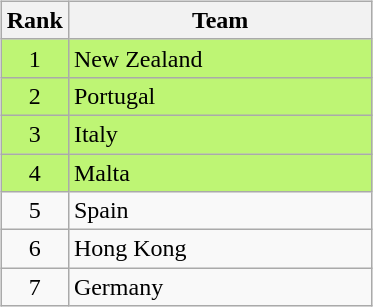<table>
<tr>
<td><br><table class="wikitable" style="text-align:center;">
<tr>
<th width=20 abbr="Rank">Rank</th>
<th width=195>Team</th>
</tr>
<tr style="background: #BEF574;">
<td>1</td>
<td style="text-align:left;">New Zealand</td>
</tr>
<tr style="background: #BEF574;">
<td>2</td>
<td style="text-align:left;">Portugal</td>
</tr>
<tr style="background: #BEF574;">
<td>3</td>
<td style="text-align:left;">Italy</td>
</tr>
<tr style="background: #BEF574;">
<td>4</td>
<td style="text-align:left;">Malta</td>
</tr>
<tr>
<td>5</td>
<td style="text-align:left;">Spain</td>
</tr>
<tr>
<td>6</td>
<td style="text-align:left;">Hong Kong</td>
</tr>
<tr>
<td>7</td>
<td style="text-align:left;">Germany</td>
</tr>
</table>
</td>
<td><br></td>
</tr>
</table>
